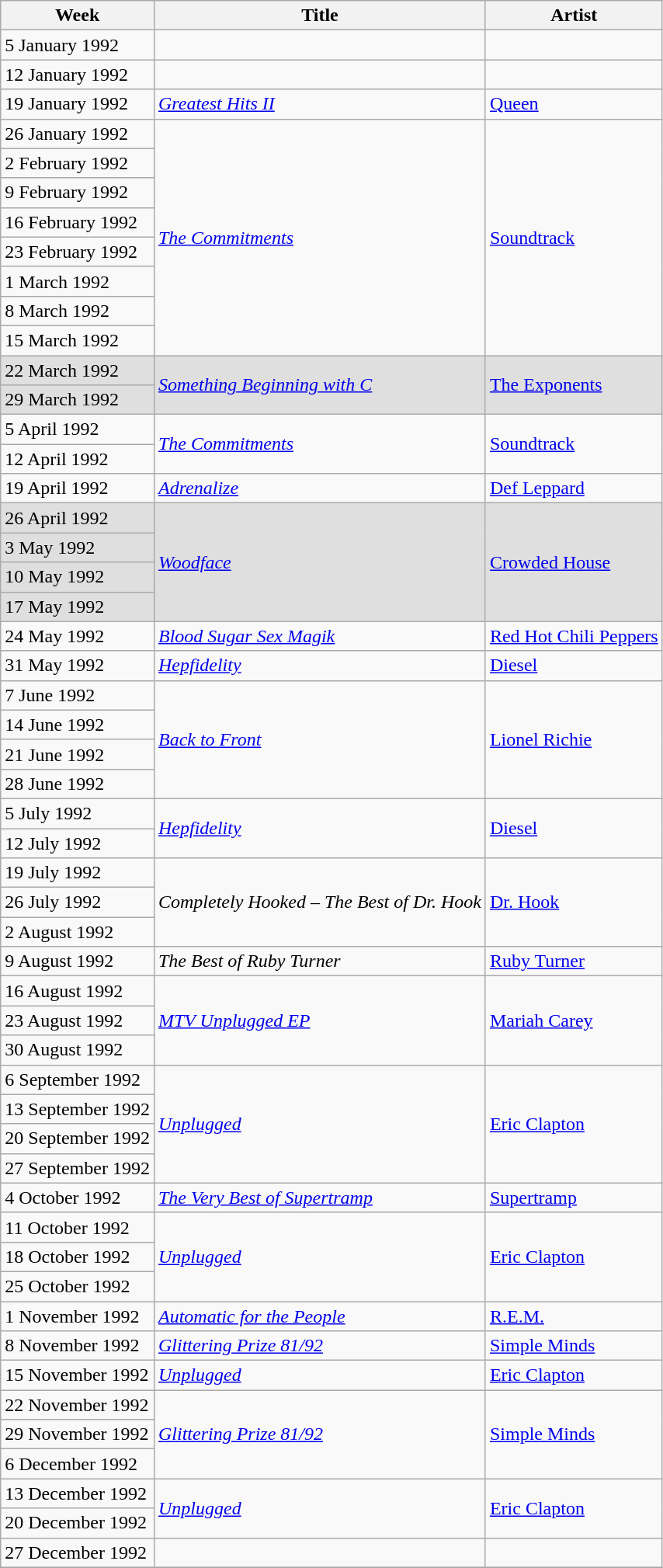<table class="wikitable">
<tr>
<th>Week</th>
<th>Title</th>
<th>Artist</th>
</tr>
<tr>
<td>5 January 1992</td>
<td></td>
<td></td>
</tr>
<tr>
<td>12 January 1992</td>
<td></td>
<td></td>
</tr>
<tr>
<td>19 January 1992</td>
<td rowspan="1"><em><a href='#'>Greatest Hits II</a></em></td>
<td rowspan="1"><a href='#'>Queen</a></td>
</tr>
<tr>
<td>26 January 1992</td>
<td rowspan="8"><em><a href='#'>The Commitments</a></em></td>
<td rowspan="8"><a href='#'>Soundtrack</a></td>
</tr>
<tr>
<td>2 February 1992</td>
</tr>
<tr>
<td>9 February 1992</td>
</tr>
<tr>
<td>16 February 1992</td>
</tr>
<tr>
<td>23 February 1992</td>
</tr>
<tr>
<td>1 March 1992</td>
</tr>
<tr>
<td>8 March 1992</td>
</tr>
<tr>
<td>15 March 1992</td>
</tr>
<tr bgcolor="#DFDFDF">
<td>22 March 1992</td>
<td rowspan="2"><em><a href='#'>Something Beginning with C</a></em></td>
<td rowspan="2"><a href='#'>The Exponents</a></td>
</tr>
<tr bgcolor="#DFDFDF">
<td>29 March 1992</td>
</tr>
<tr>
<td>5 April 1992</td>
<td rowspan="2"><em><a href='#'>The Commitments</a></em></td>
<td rowspan="2"><a href='#'>Soundtrack</a></td>
</tr>
<tr>
<td>12 April 1992</td>
</tr>
<tr>
<td>19 April 1992</td>
<td rowspan="1"><em><a href='#'>Adrenalize</a></em></td>
<td rowspan="1"><a href='#'>Def Leppard</a></td>
</tr>
<tr bgcolor="#DFDFDF">
<td>26 April 1992</td>
<td rowspan="4"><em><a href='#'>Woodface</a></em></td>
<td rowspan="4"><a href='#'>Crowded House</a></td>
</tr>
<tr bgcolor="#DFDFDF">
<td>3 May 1992</td>
</tr>
<tr bgcolor="#DFDFDF">
<td>10 May 1992</td>
</tr>
<tr bgcolor="#DFDFDF">
<td>17 May 1992</td>
</tr>
<tr>
<td>24 May 1992</td>
<td rowspan="1"><em><a href='#'>Blood Sugar Sex Magik</a></em></td>
<td rowspan="1"><a href='#'>Red Hot Chili Peppers</a></td>
</tr>
<tr>
<td>31 May 1992</td>
<td rowspan="1"><em><a href='#'>Hepfidelity</a></em></td>
<td rowspan="1"><a href='#'>Diesel</a></td>
</tr>
<tr>
<td>7 June 1992</td>
<td rowspan="4"><em><a href='#'>Back to Front</a></em></td>
<td rowspan="4"><a href='#'>Lionel Richie</a></td>
</tr>
<tr>
<td>14 June 1992</td>
</tr>
<tr>
<td>21 June 1992</td>
</tr>
<tr>
<td>28 June 1992</td>
</tr>
<tr>
<td>5 July 1992</td>
<td rowspan="2"><em><a href='#'>Hepfidelity</a></em></td>
<td rowspan="2"><a href='#'>Diesel</a></td>
</tr>
<tr>
<td>12 July 1992</td>
</tr>
<tr>
<td>19 July 1992</td>
<td rowspan="3"><em>Completely Hooked – The Best of Dr. Hook</em></td>
<td rowspan="3"><a href='#'>Dr. Hook</a></td>
</tr>
<tr>
<td>26 July 1992</td>
</tr>
<tr>
<td>2 August 1992</td>
</tr>
<tr>
<td>9 August 1992</td>
<td rowspan="1"><em>The Best of Ruby Turner</em></td>
<td rowspan="1"><a href='#'>Ruby Turner</a></td>
</tr>
<tr>
<td>16 August 1992</td>
<td rowspan="3"><em><a href='#'>MTV Unplugged EP</a></em></td>
<td rowspan="3"><a href='#'>Mariah Carey</a></td>
</tr>
<tr>
<td>23 August 1992</td>
</tr>
<tr>
<td>30 August 1992</td>
</tr>
<tr>
<td>6 September 1992</td>
<td rowspan="4"><em><a href='#'>Unplugged</a></em></td>
<td rowspan="4"><a href='#'>Eric Clapton</a></td>
</tr>
<tr>
<td>13 September 1992</td>
</tr>
<tr>
<td>20 September 1992</td>
</tr>
<tr>
<td>27 September 1992</td>
</tr>
<tr>
<td>4 October 1992</td>
<td rowspan="1"><em><a href='#'>The Very Best of Supertramp</a></em></td>
<td rowspan="1"><a href='#'>Supertramp</a></td>
</tr>
<tr>
<td>11 October 1992</td>
<td rowspan="3"><em><a href='#'>Unplugged</a></em></td>
<td rowspan="3"><a href='#'>Eric Clapton</a></td>
</tr>
<tr>
<td>18 October 1992</td>
</tr>
<tr>
<td>25 October 1992</td>
</tr>
<tr>
<td>1 November 1992</td>
<td rowspan="1"><em><a href='#'>Automatic for the People</a></em></td>
<td rowspan="1"><a href='#'>R.E.M.</a></td>
</tr>
<tr>
<td>8 November 1992</td>
<td rowspan="1"><em><a href='#'>Glittering Prize 81/92</a></em></td>
<td rowspan="1"><a href='#'>Simple Minds</a></td>
</tr>
<tr>
<td>15 November 1992</td>
<td rowspan="1"><em><a href='#'>Unplugged</a></em></td>
<td rowspan="1"><a href='#'>Eric Clapton</a></td>
</tr>
<tr>
<td>22 November 1992</td>
<td rowspan="3"><em><a href='#'>Glittering Prize 81/92</a></em></td>
<td rowspan="3"><a href='#'>Simple Minds</a></td>
</tr>
<tr>
<td>29 November 1992</td>
</tr>
<tr>
<td>6 December 1992</td>
</tr>
<tr>
<td>13 December 1992</td>
<td rowspan="2"><em><a href='#'>Unplugged</a></em></td>
<td rowspan="2"><a href='#'>Eric Clapton</a></td>
</tr>
<tr>
<td>20 December 1992</td>
</tr>
<tr>
<td>27 December 1992</td>
<td></td>
<td></td>
</tr>
<tr bgcolor="#CCCCCC">
</tr>
</table>
